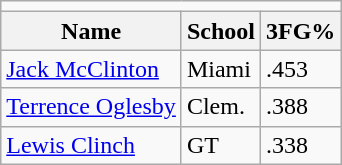<table class="wikitable">
<tr>
<td colspan=3></td>
</tr>
<tr>
<th>Name</th>
<th>School</th>
<th>3FG%</th>
</tr>
<tr>
<td><a href='#'>Jack McClinton</a></td>
<td>Miami</td>
<td>.453</td>
</tr>
<tr>
<td><a href='#'>Terrence Oglesby</a></td>
<td>Clem.</td>
<td>.388</td>
</tr>
<tr>
<td><a href='#'>Lewis Clinch</a></td>
<td>GT</td>
<td>.338</td>
</tr>
</table>
